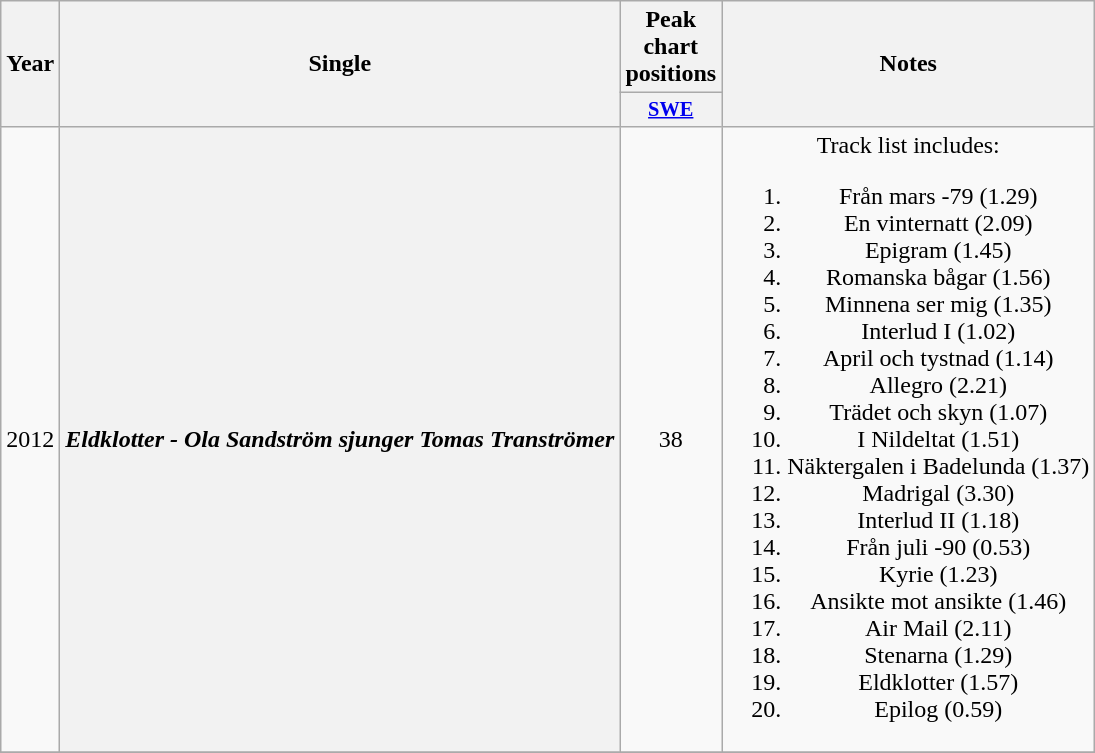<table class="wikitable plainrowheaders" style="text-align:center;" border="1">
<tr>
<th scope="col" rowspan="2">Year</th>
<th scope="col" rowspan="2">Single</th>
<th scope="col" colspan="1">Peak chart positions</th>
<th scope="col" rowspan="2">Notes</th>
</tr>
<tr>
<th scope="col" style="width:3em;font-size:85%;"><a href='#'>SWE</a><br></th>
</tr>
<tr>
<td>2012</td>
<th scope="row"><em>Eldklotter - Ola Sandström sjunger Tomas Tranströmer</em></th>
<td>38</td>
<td>Track list includes:<br><ol><li>Från mars -79 (1.29)</li><li>En vinternatt (2.09)</li><li>Epigram (1.45)</li><li>Romanska bågar (1.56)</li><li>Minnena ser mig (1.35)</li><li>Interlud I (1.02)</li><li>April och tystnad (1.14)</li><li>Allegro (2.21)</li><li>Trädet och skyn (1.07)</li><li>I Nildeltat (1.51)</li><li>Näktergalen i Badelunda (1.37)</li><li>Madrigal (3.30)</li><li>Interlud II (1.18)</li><li>Från juli -90 (0.53)</li><li>Kyrie (1.23)</li><li>Ansikte mot ansikte (1.46)</li><li>Air Mail (2.11)</li><li>Stenarna (1.29)</li><li>Eldklotter (1.57)</li><li>Epilog (0.59)</li></ol></td>
</tr>
<tr>
</tr>
</table>
